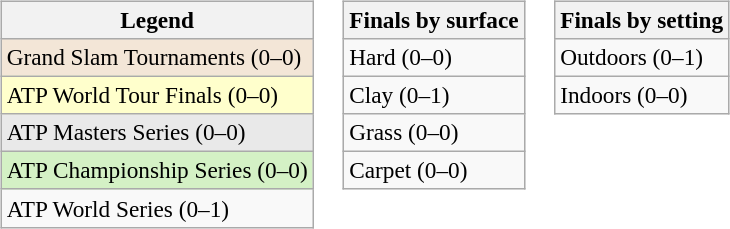<table>
<tr valign=top>
<td><br><table class=wikitable style=font-size:97%>
<tr>
<th>Legend</th>
</tr>
<tr style="background:#f3e6d7;">
<td>Grand Slam Tournaments (0–0)</td>
</tr>
<tr style="background:#ffc;">
<td>ATP World Tour Finals (0–0)</td>
</tr>
<tr style="background:#e9e9e9;">
<td>ATP Masters Series (0–0)</td>
</tr>
<tr style="background:#d4f1c5;">
<td>ATP Championship Series (0–0)</td>
</tr>
<tr>
<td>ATP World Series (0–1)</td>
</tr>
</table>
</td>
<td><br><table class=wikitable style=font-size:97%>
<tr>
<th>Finals by surface</th>
</tr>
<tr>
<td>Hard (0–0)</td>
</tr>
<tr>
<td>Clay (0–1)</td>
</tr>
<tr>
<td>Grass (0–0)</td>
</tr>
<tr>
<td>Carpet (0–0)</td>
</tr>
</table>
</td>
<td><br><table class=wikitable style=font-size:97%>
<tr>
<th>Finals by setting</th>
</tr>
<tr>
<td>Outdoors (0–1)</td>
</tr>
<tr>
<td>Indoors (0–0)</td>
</tr>
</table>
</td>
</tr>
</table>
